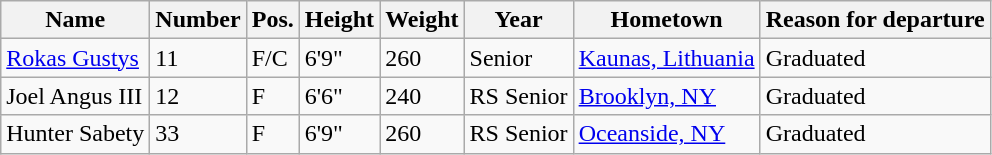<table class="wikitable sortable" border="1">
<tr>
<th>Name</th>
<th>Number</th>
<th>Pos.</th>
<th>Height</th>
<th>Weight</th>
<th>Year</th>
<th>Hometown</th>
<th class="unsortable">Reason for departure</th>
</tr>
<tr>
<td><a href='#'>Rokas Gustys</a></td>
<td>11</td>
<td>F/C</td>
<td>6'9"</td>
<td>260</td>
<td>Senior</td>
<td><a href='#'>Kaunas, Lithuania</a></td>
<td>Graduated</td>
</tr>
<tr>
<td>Joel Angus III</td>
<td>12</td>
<td>F</td>
<td>6'6"</td>
<td>240</td>
<td>RS Senior</td>
<td><a href='#'>Brooklyn, NY</a></td>
<td>Graduated</td>
</tr>
<tr>
<td>Hunter Sabety</td>
<td>33</td>
<td>F</td>
<td>6'9"</td>
<td>260</td>
<td>RS Senior</td>
<td><a href='#'>Oceanside, NY</a></td>
<td>Graduated</td>
</tr>
</table>
